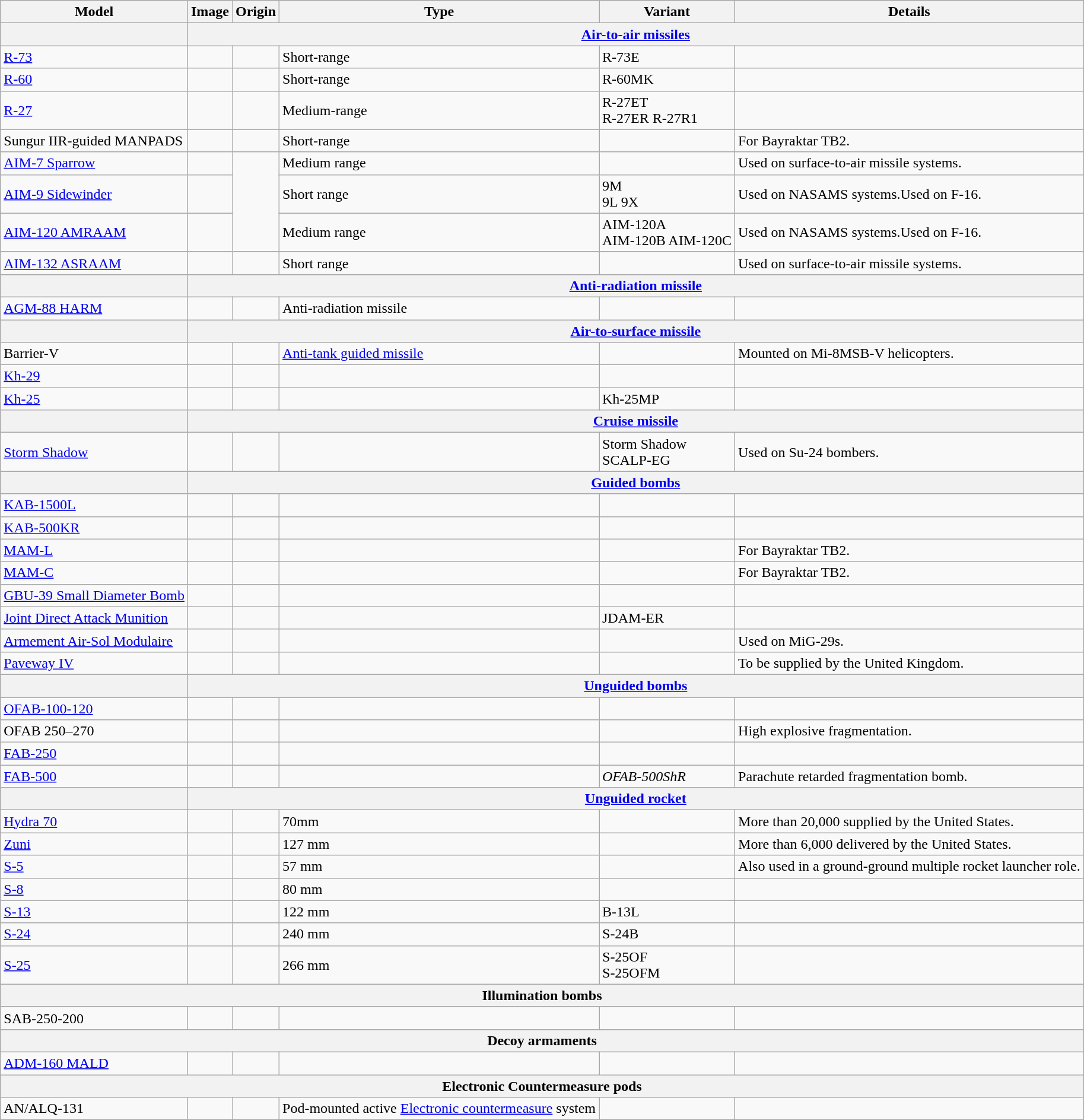<table class="wikitable">
<tr>
<th>Model</th>
<th>Image</th>
<th>Origin</th>
<th>Type</th>
<th>Variant</th>
<th>Details</th>
</tr>
<tr>
<th></th>
<th colspan="5"><a href='#'>Air-to-air missiles</a></th>
</tr>
<tr>
<td><a href='#'>R-73</a></td>
<td></td>
<td></td>
<td>Short-range</td>
<td>R-73E</td>
<td></td>
</tr>
<tr>
<td><a href='#'>R-60</a></td>
<td></td>
<td><br></td>
<td>Short-range</td>
<td>R-60MK</td>
<td></td>
</tr>
<tr>
<td><a href='#'>R-27</a></td>
<td></td>
<td><br></td>
<td>Medium-range</td>
<td>R-27ET<br>R-27ER R-27R1</td>
<td></td>
</tr>
<tr>
<td>Sungur IIR-guided MANPADS</td>
<td></td>
<td></td>
<td>Short-range</td>
<td></td>
<td>For Bayraktar TB2.</td>
</tr>
<tr>
<td><a href='#'>AIM-7 Sparrow</a></td>
<td></td>
<td rowspan="3"></td>
<td>Medium range</td>
<td></td>
<td>Used on surface-to-air missile systems.</td>
</tr>
<tr>
<td><a href='#'>AIM-9 Sidewinder</a></td>
<td></td>
<td>Short range</td>
<td>9M<br>9L
9X</td>
<td>Used on NASAMS systems.Used on F-16.</td>
</tr>
<tr>
<td><a href='#'>AIM-120 AMRAAM</a></td>
<td></td>
<td>Medium range</td>
<td>AIM-120A<br>AIM-120B
AIM-120C</td>
<td>Used on NASAMS systems.Used on F-16.</td>
</tr>
<tr>
<td><a href='#'>AIM-132 ASRAAM</a></td>
<td></td>
<td></td>
<td>Short range</td>
<td></td>
<td>Used on surface-to-air missile systems.</td>
</tr>
<tr>
<th></th>
<th colspan="5"><a href='#'>Anti-radiation missile</a></th>
</tr>
<tr>
<td><a href='#'>AGM-88 HARM</a></td>
<td></td>
<td></td>
<td>Anti-radiation missile</td>
<td></td>
<td></td>
</tr>
<tr>
<th></th>
<th colspan="5"><a href='#'>Air-to-surface missile</a></th>
</tr>
<tr>
<td>Barrier-V</td>
<td></td>
<td></td>
<td><a href='#'>Anti-tank guided missile</a></td>
<td></td>
<td>Mounted on Mi-8MSB-V helicopters.</td>
</tr>
<tr>
<td><a href='#'>Kh-29</a></td>
<td></td>
<td></td>
<td></td>
<td></td>
<td></td>
</tr>
<tr>
<td><a href='#'>Kh-25</a></td>
<td></td>
<td></td>
<td></td>
<td>Kh-25MP</td>
<td></td>
</tr>
<tr>
<th></th>
<th colspan="5"><a href='#'>Cruise missile</a></th>
</tr>
<tr>
<td><a href='#'>Storm Shadow</a></td>
<td></td>
<td><br></td>
<td></td>
<td>Storm Shadow<br>SCALP-EG</td>
<td>Used on Su-24 bombers.</td>
</tr>
<tr>
<th></th>
<th colspan="5"><a href='#'>Guided bombs</a></th>
</tr>
<tr>
<td><a href='#'>KAB-1500L</a></td>
<td></td>
<td></td>
<td></td>
<td></td>
<td></td>
</tr>
<tr>
<td><a href='#'>KAB-500KR</a></td>
<td></td>
<td></td>
<td></td>
<td></td>
<td></td>
</tr>
<tr>
<td><a href='#'>MAM-L</a></td>
<td></td>
<td></td>
<td></td>
<td></td>
<td>For Bayraktar TB2.</td>
</tr>
<tr>
<td><a href='#'>MAM-C</a></td>
<td></td>
<td></td>
<td></td>
<td></td>
<td>For Bayraktar TB2.</td>
</tr>
<tr>
<td><a href='#'>GBU-39 Small Diameter Bomb</a></td>
<td></td>
<td></td>
<td></td>
<td></td>
<td></td>
</tr>
<tr>
<td><a href='#'>Joint Direct Attack Munition</a></td>
<td></td>
<td></td>
<td></td>
<td>JDAM-ER</td>
<td></td>
</tr>
<tr>
<td><a href='#'>Armement Air-Sol Modulaire</a></td>
<td></td>
<td></td>
<td></td>
<td></td>
<td>Used on MiG-29s.</td>
</tr>
<tr>
<td><a href='#'>Paveway IV</a></td>
<td></td>
<td></td>
<td></td>
<td></td>
<td>To be supplied by the United Kingdom.</td>
</tr>
<tr>
<th></th>
<th colspan="5"><a href='#'>Unguided bombs</a></th>
</tr>
<tr>
<td><a href='#'>OFAB-100-120</a></td>
<td></td>
<td></td>
<td></td>
<td></td>
<td></td>
</tr>
<tr>
<td>OFAB 250–270</td>
<td></td>
<td></td>
<td></td>
<td></td>
<td>High explosive fragmentation.</td>
</tr>
<tr>
<td><a href='#'>FAB-250</a></td>
<td></td>
<td></td>
<td></td>
<td></td>
<td></td>
</tr>
<tr>
<td><a href='#'>FAB-500</a></td>
<td></td>
<td></td>
<td></td>
<td><em>OFAB-500ShR</em></td>
<td>Parachute retarded fragmentation bomb.</td>
</tr>
<tr>
<th></th>
<th colspan="5"><a href='#'>Unguided rocket</a></th>
</tr>
<tr>
<td><a href='#'>Hydra 70</a></td>
<td></td>
<td></td>
<td>70mm</td>
<td></td>
<td>More than 20,000 supplied by the United States.</td>
</tr>
<tr>
<td><a href='#'>Zuni</a></td>
<td></td>
<td></td>
<td>127 mm</td>
<td></td>
<td>More than 6,000 delivered by the United States.</td>
</tr>
<tr>
<td><a href='#'>S-5</a></td>
<td></td>
<td></td>
<td>57 mm</td>
<td></td>
<td>Also used in a ground-ground multiple rocket launcher role.</td>
</tr>
<tr>
<td><a href='#'>S-8</a></td>
<td></td>
<td></td>
<td>80 mm</td>
<td></td>
<td></td>
</tr>
<tr>
<td><a href='#'>S-13</a></td>
<td></td>
<td></td>
<td>122 mm</td>
<td>B-13L</td>
<td></td>
</tr>
<tr>
<td><a href='#'>S-24</a></td>
<td></td>
<td></td>
<td>240 mm</td>
<td>S-24B</td>
<td></td>
</tr>
<tr>
<td><a href='#'>S-25</a></td>
<td></td>
<td></td>
<td>266 mm</td>
<td>S-25OF<br>S-25OFM</td>
<td></td>
</tr>
<tr>
<th colspan="6">Illumination bombs</th>
</tr>
<tr>
<td>SAB-250-200</td>
<td></td>
<td></td>
<td></td>
<td></td>
<td></td>
</tr>
<tr>
<th colspan="6">Decoy armaments</th>
</tr>
<tr>
<td><a href='#'>ADM-160 MALD</a></td>
<td></td>
<td></td>
<td></td>
<td></td>
<td></td>
</tr>
<tr>
<th colspan="6">Electronic Countermeasure pods</th>
</tr>
<tr>
<td>AN/ALQ-131</td>
<td></td>
<td></td>
<td>Pod-mounted active <a href='#'>Electronic countermeasure</a> system</td>
<td></td>
<td></td>
</tr>
</table>
